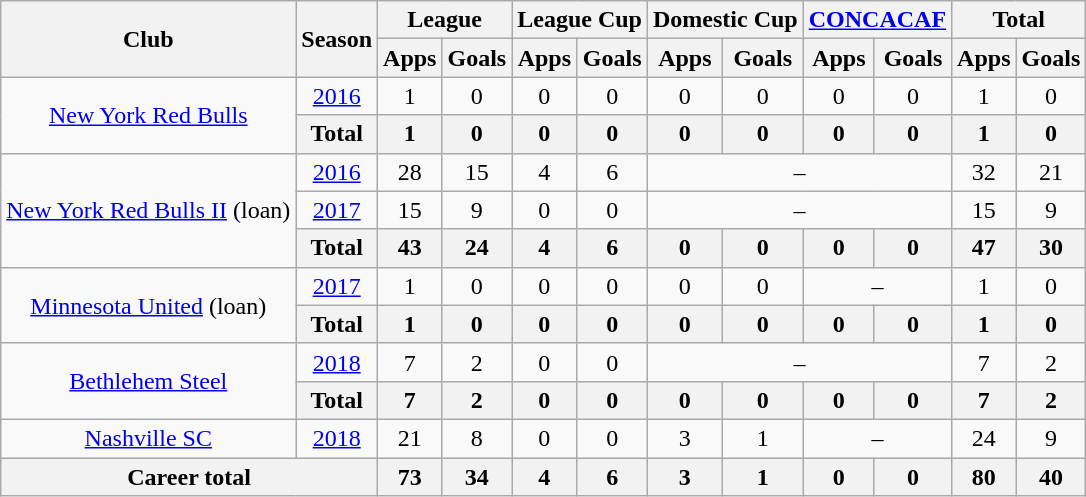<table class="wikitable" style="text-align: center;">
<tr>
<th rowspan="2">Club</th>
<th rowspan="2">Season</th>
<th colspan="2">League</th>
<th colspan="2">League Cup</th>
<th colspan="2">Domestic Cup</th>
<th colspan="2"><a href='#'>CONCACAF</a></th>
<th colspan="2">Total</th>
</tr>
<tr>
<th>Apps</th>
<th>Goals</th>
<th>Apps</th>
<th>Goals</th>
<th>Apps</th>
<th>Goals</th>
<th>Apps</th>
<th>Goals</th>
<th>Apps</th>
<th>Goals</th>
</tr>
<tr>
<td rowspan="2"><a href='#'>New York Red Bulls</a></td>
<td><a href='#'>2016</a></td>
<td>1</td>
<td>0</td>
<td>0</td>
<td>0</td>
<td>0</td>
<td>0</td>
<td>0</td>
<td>0</td>
<td>1</td>
<td>0</td>
</tr>
<tr>
<th>Total</th>
<th>1</th>
<th>0</th>
<th>0</th>
<th>0</th>
<th>0</th>
<th>0</th>
<th>0</th>
<th>0</th>
<th>1</th>
<th>0</th>
</tr>
<tr>
<td rowspan="3"><a href='#'>New York Red Bulls II</a> (loan)</td>
<td><a href='#'>2016</a></td>
<td>28</td>
<td>15</td>
<td>4</td>
<td>6</td>
<td colspan="4">–</td>
<td>32</td>
<td>21</td>
</tr>
<tr>
<td><a href='#'>2017</a></td>
<td>15</td>
<td>9</td>
<td>0</td>
<td>0</td>
<td colspan="4">–</td>
<td>15</td>
<td>9</td>
</tr>
<tr>
<th>Total</th>
<th>43</th>
<th>24</th>
<th>4</th>
<th>6</th>
<th>0</th>
<th>0</th>
<th>0</th>
<th>0</th>
<th>47</th>
<th>30</th>
</tr>
<tr>
<td rowspan="2"><a href='#'>Minnesota United</a> (loan)</td>
<td><a href='#'>2017</a></td>
<td>1</td>
<td>0</td>
<td>0</td>
<td>0</td>
<td>0</td>
<td>0</td>
<td colspan="2">–</td>
<td>1</td>
<td>0</td>
</tr>
<tr>
<th>Total</th>
<th>1</th>
<th>0</th>
<th>0</th>
<th>0</th>
<th>0</th>
<th>0</th>
<th>0</th>
<th>0</th>
<th>1</th>
<th>0</th>
</tr>
<tr>
<td rowspan="2"><a href='#'>Bethlehem Steel</a></td>
<td><a href='#'>2018</a></td>
<td>7</td>
<td>2</td>
<td>0</td>
<td>0</td>
<td colspan="4">–</td>
<td>7</td>
<td>2</td>
</tr>
<tr>
<th>Total</th>
<th>7</th>
<th>2</th>
<th>0</th>
<th>0</th>
<th>0</th>
<th>0</th>
<th>0</th>
<th>0</th>
<th>7</th>
<th>2</th>
</tr>
<tr>
<td rowspan="1"><a href='#'>Nashville SC</a></td>
<td><a href='#'>2018</a></td>
<td>21</td>
<td>8</td>
<td>0</td>
<td>0</td>
<td>3</td>
<td>1</td>
<td colspan="2">–</td>
<td>24</td>
<td>9</td>
</tr>
<tr>
<th colspan="2">Career total</th>
<th>73</th>
<th>34</th>
<th>4</th>
<th>6</th>
<th>3</th>
<th>1</th>
<th>0</th>
<th>0</th>
<th>80</th>
<th>40</th>
</tr>
</table>
